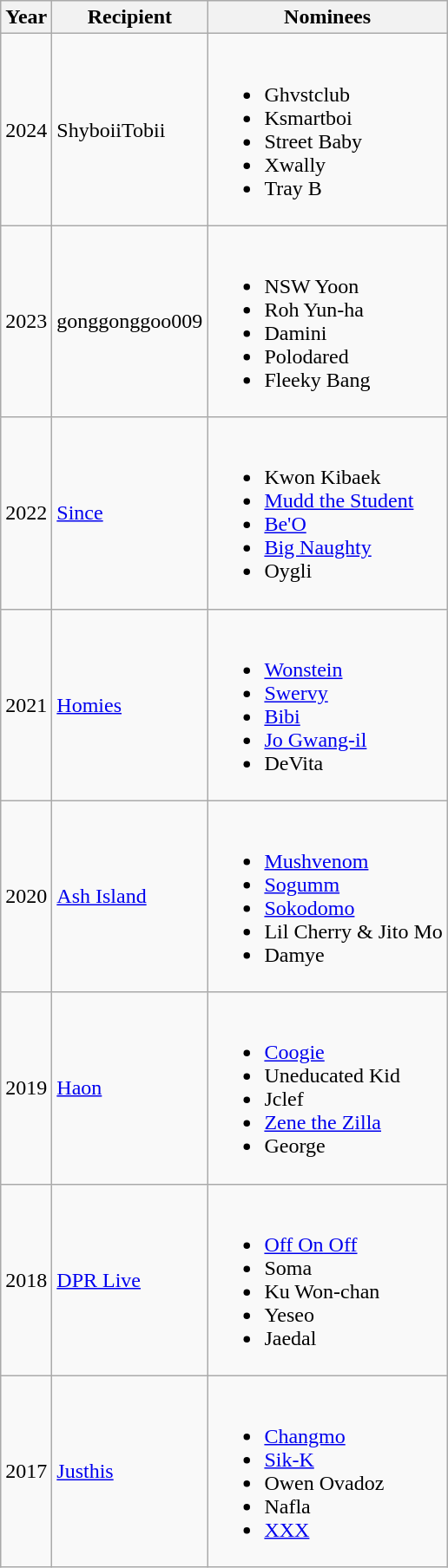<table class="wikitable">
<tr>
<th>Year</th>
<th>Recipient</th>
<th>Nominees</th>
</tr>
<tr>
<td>2024</td>
<td>ShyboiiTobii</td>
<td><br><ul><li>Ghvstclub</li><li>Ksmartboi</li><li>Street Baby</li><li>Xwally</li><li>Tray B</li></ul></td>
</tr>
<tr>
<td>2023</td>
<td>gonggonggoo009</td>
<td><br><ul><li>NSW Yoon</li><li>Roh Yun-ha</li><li>Damini</li><li>Polodared</li><li>Fleeky Bang</li></ul></td>
</tr>
<tr>
<td>2022</td>
<td><a href='#'>Since</a></td>
<td><br><ul><li>Kwon Kibaek</li><li><a href='#'>Mudd the Student</a></li><li><a href='#'>Be'O</a></li><li><a href='#'>Big Naughty</a></li><li>Oygli</li></ul></td>
</tr>
<tr>
<td>2021</td>
<td><a href='#'>Homies</a></td>
<td><br><ul><li><a href='#'>Wonstein</a></li><li><a href='#'>Swervy</a></li><li><a href='#'>Bibi</a></li><li><a href='#'>Jo Gwang-il</a></li><li>DeVita</li></ul></td>
</tr>
<tr>
<td>2020</td>
<td><a href='#'>Ash Island</a></td>
<td><br><ul><li><a href='#'>Mushvenom</a></li><li><a href='#'>Sogumm</a></li><li><a href='#'>Sokodomo</a></li><li>Lil Cherry & Jito Mo</li><li>Damye</li></ul></td>
</tr>
<tr>
<td>2019</td>
<td><a href='#'>Haon</a></td>
<td><br><ul><li><a href='#'>Coogie</a></li><li>Uneducated Kid</li><li>Jclef</li><li><a href='#'>Zene the Zilla</a></li><li>George</li></ul></td>
</tr>
<tr>
<td>2018</td>
<td><a href='#'>DPR Live</a></td>
<td><br><ul><li><a href='#'>Off On Off</a></li><li>Soma</li><li>Ku Won-chan</li><li>Yeseo</li><li>Jaedal</li></ul></td>
</tr>
<tr>
<td>2017</td>
<td><a href='#'>Justhis</a></td>
<td><br><ul><li><a href='#'>Changmo</a></li><li><a href='#'>Sik-K</a></li><li>Owen Ovadoz</li><li>Nafla</li><li><a href='#'>XXX</a></li></ul></td>
</tr>
</table>
